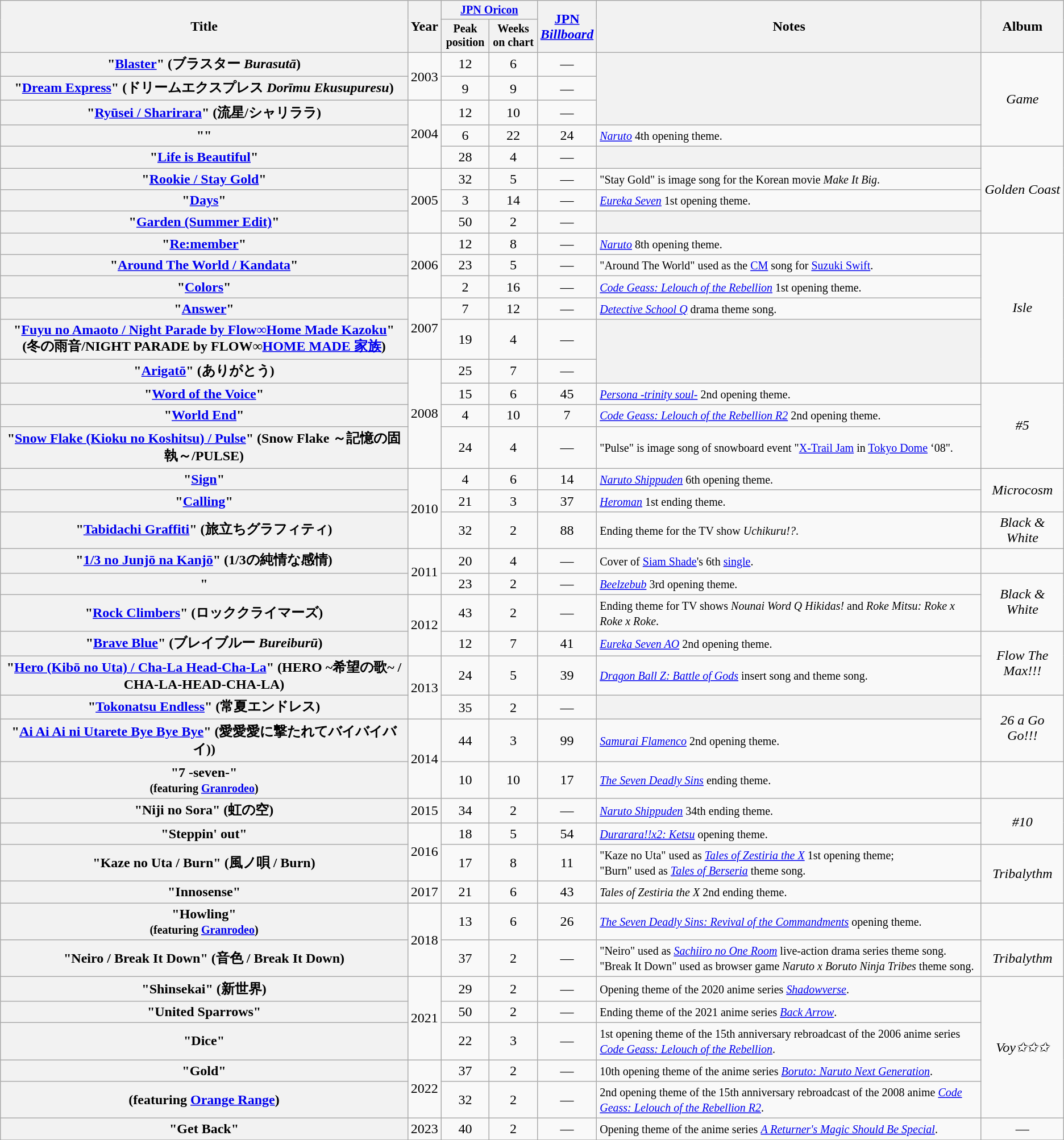<table class="wikitable plainrowheaders">
<tr>
<th scope="col" rowspan="2">Title</th>
<th scope="col" rowspan="2">Year</th>
<th style="font-size:smaller;" scope="col" colspan="2"><a href='#'>JPN Oricon</a></th>
<th scope="col" rowspan="2"><a href='#'>JPN <br><em>Billboard</em></a></th>
<th scope="col" rowspan="2">Notes</th>
<th scope="col" rowspan="2">Album</th>
</tr>
<tr>
<th style="font-size:smaller;width:50px;" scope="col">Peak position</th>
<th style="font-size:smaller;width:50px;" scope="col">Weeks on chart</th>
</tr>
<tr>
<th scope="row">"<a href='#'>Blaster</a>" (ブラスター <em>Burasutā</em>)</th>
<td align="center" rowspan="2">2003</td>
<td align="center">12</td>
<td align="center">6</td>
<td align="center">—</td>
<th rowspan="3"></th>
<td align="center" rowspan="4"><em>Game</em></td>
</tr>
<tr>
<th scope="row">"<a href='#'>Dream Express</a>" (ドリームエクスプレス <em>Dorīmu Ekusupuresu</em>)</th>
<td align="center">9</td>
<td align="center">9</td>
<td align="center">—</td>
</tr>
<tr>
<th scope="row">"<a href='#'>Ryūsei / Sharirara</a>" (流星/シャリララ)</th>
<td align="center" rowspan="3">2004</td>
<td align="center">12</td>
<td align="center">10</td>
<td align="center">—</td>
</tr>
<tr>
<th scope="row">"<a href='#'></a>"</th>
<td align="center">6</td>
<td align="center">22</td>
<td align="center">24</td>
<td><small><em><a href='#'>Naruto</a></em> 4th opening theme.</small></td>
</tr>
<tr>
<th scope="row">"<a href='#'>Life is Beautiful</a>"</th>
<td align="center">28</td>
<td align="center">4</td>
<td align="center">—</td>
<th></th>
<td align="center" rowspan="4"><em>Golden Coast</em></td>
</tr>
<tr>
<th scope="row">"<a href='#'>Rookie / Stay Gold</a>"</th>
<td align="center" rowspan="3">2005</td>
<td align="center">32</td>
<td align="center">5</td>
<td align="center">—</td>
<td><small>"Stay Gold" is image song for the Korean movie <em>Make It Big</em>.</small></td>
</tr>
<tr>
<th scope="row">"<a href='#'>Days</a>"</th>
<td align="center">3</td>
<td align="center">14</td>
<td align="center">—</td>
<td><small><em><a href='#'>Eureka Seven</a></em> 1st opening theme.</small></td>
</tr>
<tr>
<th scope="row">"<a href='#'>Garden (Summer Edit)</a>"</th>
<td align="center">50</td>
<td align="center">2</td>
<td align="center">—</td>
<th></th>
</tr>
<tr>
<th scope="row">"<a href='#'>Re:member</a>"</th>
<td align="center" rowspan="3">2006</td>
<td align="center">12</td>
<td align="center">8</td>
<td align="center">—</td>
<td><small><em><a href='#'>Naruto</a></em> 8th opening theme.</small></td>
<td align="center" rowspan="6"><em>Isle</em></td>
</tr>
<tr>
<th scope="row">"<a href='#'>Around The World / Kandata</a>"</th>
<td align="center">23</td>
<td align="center">5</td>
<td align="center">—</td>
<td><small>"Around The World" used as the <a href='#'>CM</a> song for <a href='#'>Suzuki Swift</a>.</small></td>
</tr>
<tr>
<th scope="row">"<a href='#'>Colors</a>"</th>
<td align="center">2</td>
<td align="center">16</td>
<td align="center">—</td>
<td><small><em><a href='#'>Code Geass: Lelouch of the Rebellion</a></em> 1st opening theme.</small></td>
</tr>
<tr>
<th scope="row">"<a href='#'>Answer</a>"</th>
<td align="center" rowspan="2">2007</td>
<td align="center">7</td>
<td align="center">12</td>
<td align="center">—</td>
<td><small><em><a href='#'>Detective School Q</a></em> drama theme song.</small></td>
</tr>
<tr>
<th scope="row">"<a href='#'>Fuyu no Amaoto / Night Parade by Flow∞Home Made Kazoku</a>" (冬の雨音/NIGHT PARADE by FLOW∞<a href='#'>HOME MADE 家族</a>)</th>
<td align="center">19</td>
<td align="center">4</td>
<td align="center">—</td>
<th rowspan="2"></th>
</tr>
<tr>
<th scope="row">"<a href='#'>Arigatō</a>" (ありがとう)</th>
<td align="center" rowspan="4">2008</td>
<td align="center">25</td>
<td align="center">7</td>
<td align="center">—</td>
</tr>
<tr>
<th scope="row">"<a href='#'>Word of the Voice</a>"</th>
<td align="center">15</td>
<td align="center">6</td>
<td align="center">45</td>
<td><small><em><a href='#'>Persona -trinity soul-</a></em> 2nd opening theme.</small></td>
<td align="center" rowspan="3"><em>#5</em></td>
</tr>
<tr>
<th scope="row">"<a href='#'>World End</a>"</th>
<td align="center">4</td>
<td align="center">10</td>
<td align="center">7</td>
<td><small><em><a href='#'>Code Geass: Lelouch of the Rebellion R2</a></em> 2nd opening theme.</small></td>
</tr>
<tr>
<th scope="row">"<a href='#'>Snow Flake (Kioku no Koshitsu) / Pulse</a>" (Snow Flake ～記憶の固執～/PULSE)</th>
<td align="center">24</td>
<td align="center">4</td>
<td align="center">—</td>
<td><small>"Pulse" is image song of snowboard event "<a href='#'>X-Trail Jam</a> in <a href='#'>Tokyo Dome</a> ‘08".</small></td>
</tr>
<tr>
<th scope="row">"<a href='#'>Sign</a>"</th>
<td align="center" rowspan="3">2010</td>
<td align="center">4</td>
<td align="center">6</td>
<td align="center">14</td>
<td><small><em><a href='#'>Naruto Shippuden</a></em> 6th opening theme.</small></td>
<td align="center" rowspan="2"><em>Microcosm</em></td>
</tr>
<tr>
<th scope="row">"<a href='#'>Calling</a>"</th>
<td align="center">21</td>
<td align="center">3</td>
<td align="center">37</td>
<td><small><em><a href='#'>Heroman</a></em> 1st ending theme.</small></td>
</tr>
<tr>
<th scope="row">"<a href='#'>Tabidachi Graffiti</a>" (旅立ちグラフィティ)</th>
<td align="center">32</td>
<td align="center">2</td>
<td align="center">88</td>
<td><small>Ending theme for the TV show <em>Uchikuru!?</em>.</small></td>
<td align="center" rowspan="1"><em>Black & White</em></td>
</tr>
<tr>
<th scope="row">"<a href='#'>1/3 no Junjō na Kanjō</a>" (1/3の純情な感情)</th>
<td align="center" rowspan="2">2011</td>
<td align="center">20</td>
<td align="center">4</td>
<td align="center">—</td>
<td><small>Cover of <a href='#'>Siam Shade</a>'s 6th <a href='#'>single</a>.</small></td>
<td></td>
</tr>
<tr>
<th scope="row">"</th>
<td align="center">23</td>
<td align="center">2</td>
<td align="center">—</td>
<td><small><em><a href='#'>Beelzebub</a></em> 3rd opening theme.</small></td>
<td align="center" rowspan="2"><em>Black & White</em></td>
</tr>
<tr>
<th scope="row">"<a href='#'>Rock Climbers</a>" (ロッククライマーズ)</th>
<td align="center" rowspan="2">2012</td>
<td align="center">43</td>
<td align="center">2</td>
<td align="center">—</td>
<td><small>Ending theme for TV shows <em>Nounai Word Q Hikidas!</em> and <em>Roke Mitsu: Roke x Roke x Roke</em>.</small></td>
</tr>
<tr>
<th scope="row">"<a href='#'>Brave Blue</a>" (ブレイブルー <em>Bureiburū</em>)</th>
<td align="center">12</td>
<td align="center">7</td>
<td align="center">41</td>
<td><small><em><a href='#'>Eureka Seven AO</a></em> 2nd opening theme.</small></td>
<td align="center" rowspan="2"><em>Flow The Max!!!</em></td>
</tr>
<tr>
<th scope="row">"<a href='#'>Hero (Kibō no Uta) / Cha-La Head-Cha-La</a>" (HERO ~希望の歌~ / CHA-LA-HEAD-CHA-LA)</th>
<td align="center" rowspan="2">2013</td>
<td align="center">24</td>
<td align="center">5</td>
<td align="center">39</td>
<td><small><em><a href='#'>Dragon Ball Z: Battle of Gods</a></em> insert song and theme song.</small></td>
</tr>
<tr>
<th scope="row">"<a href='#'>Tokonatsu Endless</a>" (常夏エンドレス)</th>
<td align="center">35</td>
<td align="center">2</td>
<td align="center">—</td>
<th></th>
<td align="center" rowspan="2"><em>26 a Go Go!!!</em></td>
</tr>
<tr>
<th scope="row">"<a href='#'>Ai Ai Ai ni Utarete Bye Bye Bye</a>" (愛愛愛に撃たれてバイバイバイ))</th>
<td align="center" rowspan="2">2014</td>
<td align="center">44</td>
<td align="center">3</td>
<td align="center">99</td>
<td><small><em><a href='#'>Samurai Flamenco</a></em> 2nd opening theme.</small></td>
</tr>
<tr>
<th scope="row">"7 -seven-" <br><small>(featuring <a href='#'>Granrodeo</a>)</small></th>
<td align="center">10</td>
<td align="center">10</td>
<td align="center">17</td>
<td><small><em><a href='#'>The Seven Deadly Sins</a></em> ending theme.</small></td>
<td></td>
</tr>
<tr>
<th scope="row">"Niji no Sora" (虹の空)</th>
<td align="center" rowspan="1">2015</td>
<td align="center">34</td>
<td align="center">2</td>
<td align="center">—</td>
<td><small><em><a href='#'>Naruto Shippuden</a></em> 34th ending theme.</small></td>
<td align="center" rowspan="2"><em>#10</em></td>
</tr>
<tr>
<th scope="row">"Steppin' out"</th>
<td align="center" rowspan="2">2016</td>
<td align="center">18</td>
<td align="center">5</td>
<td align="center">54</td>
<td><small><em><a href='#'>Durarara!!x2: Ketsu</a></em> opening theme.</small></td>
</tr>
<tr>
<th scope="row">"Kaze no Uta / Burn" (風ノ唄 / Burn)</th>
<td align="center">17</td>
<td align="center">8</td>
<td align="center">11</td>
<td><small>"Kaze no Uta" used as <em><a href='#'>Tales of Zestiria the X</a></em> 1st opening theme; <br>"Burn" used as <em><a href='#'>Tales of Berseria</a></em> theme song.</small></td>
<td align="center" rowspan="2"><em>Tribalythm</em></td>
</tr>
<tr>
<th scope="row">"Innosense"</th>
<td align="center" rowspan="1">2017</td>
<td align="center">21</td>
<td align="center">6</td>
<td align="center">43</td>
<td><small><em>Tales of Zestiria the X</em> 2nd ending theme.</small></td>
</tr>
<tr>
<th scope="row">"Howling" <br><small>(featuring <a href='#'>Granrodeo</a>)</small></th>
<td align="center" rowspan="2">2018</td>
<td align="center">13</td>
<td align="center">6</td>
<td align="center">26</td>
<td><small><em><a href='#'>The Seven Deadly Sins: Revival of the Commandments</a></em> opening theme.</small></td>
<td></td>
</tr>
<tr>
<th scope="row">"Neiro / Break It Down" (音色 / Break It Down)</th>
<td align="center">37</td>
<td align="center">2</td>
<td align="center">—</td>
<td><small>"Neiro" used as <em><a href='#'>Sachiiro no One Room</a></em> live-action drama series theme song. "Break It Down" used as browser game <em>Naruto x Boruto Ninja Tribes</em> theme song.</small></td>
<td align="center"><em>Tribalythm</em></td>
</tr>
<tr>
<th scope="row">"Shinsekai" (新世界)</th>
<td rowspan="3" align="center">2021</td>
<td align="center">29</td>
<td align="center">2</td>
<td align="center">—</td>
<td><small>Opening theme of the 2020 anime series <em><a href='#'>Shadowverse</a></em>.</small></td>
<td rowspan="5" align="center"><em>Voy✩✩✩</em></td>
</tr>
<tr>
<th scope="row">"United Sparrows"</th>
<td align="center">50</td>
<td align="center">2</td>
<td align="center">—</td>
<td><small>Ending theme of the 2021 anime series <em><a href='#'>Back Arrow</a></em>.</small></td>
</tr>
<tr>
<th scope="row">"Dice"</th>
<td align="center">22</td>
<td align="center">3</td>
<td align="center">—</td>
<td><small>1st opening theme of the 15th anniversary rebroadcast of the 2006 anime series <em><a href='#'>Code Geass: Lelouch of the Rebellion</a></em>.</small></td>
</tr>
<tr>
<th scope="row">"Gold"</th>
<td rowspan="2" align="center">2022</td>
<td align="center">37</td>
<td align="center">2</td>
<td align="center">—</td>
<td><small>10th opening theme of the anime series <em><a href='#'>Boruto: Naruto Next Generation</a></em>.</small></td>
</tr>
<tr>
<th scope="row"> (featuring <a href='#'>Orange Range</a>)</th>
<td align="center">32</td>
<td align="center">2</td>
<td align="center">—</td>
<td><small>2nd opening theme of the 15th anniversary rebroadcast of the 2008 anime <em><a href='#'>Code Geass: Lelouch of the Rebellion R2</a></em>.</small></td>
</tr>
<tr>
<th scope="row">"Get Back"</th>
<td align="center">2023</td>
<td align="center">40</td>
<td align="center">2</td>
<td align="center">—</td>
<td><small>Opening theme of the anime series <em><a href='#'>A Returner's Magic Should Be Special</a></em>.</small></td>
<td align="center">—</td>
</tr>
<tr>
</tr>
</table>
